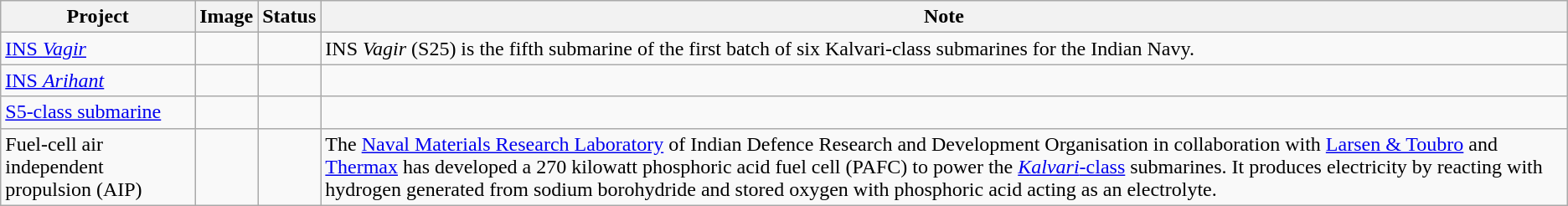<table class="wikitable">
<tr>
<th>Project</th>
<th>Image</th>
<th>Status</th>
<th>Note</th>
</tr>
<tr>
<td><a href='#'>INS <em>Vagir</em></a></td>
<td></td>
<td></td>
<td>INS <em>Vagir</em> (S25) is the fifth submarine of the first batch of six Kalvari-class submarines for the Indian Navy.</td>
</tr>
<tr>
<td><a href='#'>INS <em>Arihant</em></a></td>
<td></td>
<td></td>
<td></td>
</tr>
<tr>
<td><a href='#'>S5-class submarine</a></td>
<td></td>
<td></td>
<td></td>
</tr>
<tr>
<td>Fuel-cell air independent propulsion (AIP)</td>
<td></td>
<td></td>
<td>The <a href='#'>Naval Materials Research Laboratory</a> of Indian Defence Research and Development Organisation in collaboration with <a href='#'>Larsen & Toubro</a> and <a href='#'>Thermax</a> has developed a 270 kilowatt phosphoric acid fuel cell (PAFC) to power the <a href='#'><em>Kalvari</em>-class</a> submarines. It produces electricity by reacting with hydrogen generated from sodium borohydride and stored oxygen with phosphoric acid acting as an electrolyte.</td>
</tr>
</table>
